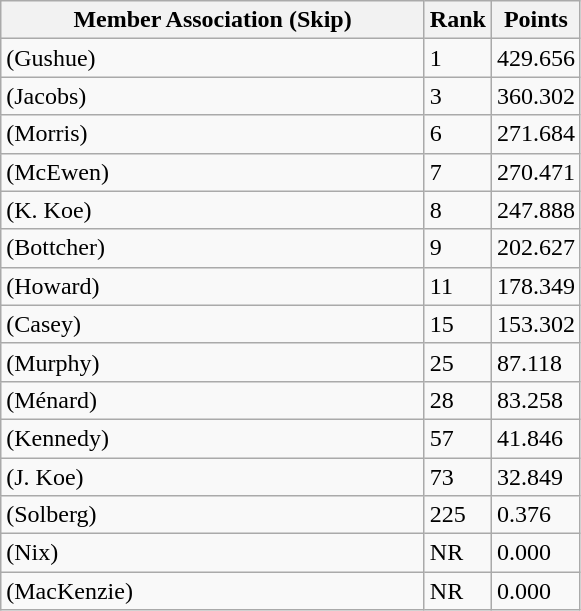<table class="wikitable">
<tr>
<th width=275>Member Association (Skip)</th>
<th width=15>Rank</th>
<th width=15>Points</th>
</tr>
<tr>
<td> (Gushue)</td>
<td>1</td>
<td>429.656</td>
</tr>
<tr>
<td> (Jacobs)</td>
<td>3</td>
<td>360.302</td>
</tr>
<tr>
<td> (Morris)</td>
<td>6</td>
<td>271.684</td>
</tr>
<tr>
<td> (McEwen)</td>
<td>7</td>
<td>270.471</td>
</tr>
<tr>
<td> (K. Koe)</td>
<td>8</td>
<td>247.888</td>
</tr>
<tr>
<td> (Bottcher)</td>
<td>9</td>
<td>202.627</td>
</tr>
<tr>
<td> (Howard)</td>
<td>11</td>
<td>178.349</td>
</tr>
<tr>
<td> (Casey)</td>
<td>15</td>
<td>153.302</td>
</tr>
<tr>
<td> (Murphy)</td>
<td>25</td>
<td>87.118</td>
</tr>
<tr>
<td> (Ménard)</td>
<td>28</td>
<td>83.258</td>
</tr>
<tr>
<td> (Kennedy)</td>
<td>57</td>
<td>41.846</td>
</tr>
<tr>
<td> (J. Koe)</td>
<td>73</td>
<td>32.849</td>
</tr>
<tr>
<td> (Solberg)</td>
<td>225</td>
<td>0.376</td>
</tr>
<tr>
<td> (Nix)</td>
<td>NR</td>
<td>0.000</td>
</tr>
<tr>
<td> (MacKenzie)</td>
<td>NR</td>
<td>0.000</td>
</tr>
</table>
